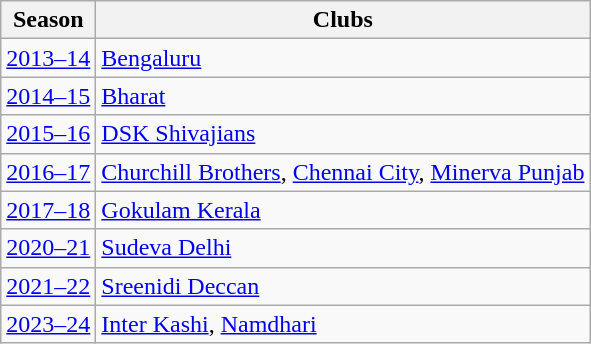<table class="wikitable">
<tr>
<th>Season</th>
<th>Clubs</th>
</tr>
<tr>
<td><a href='#'>2013–14</a></td>
<td><a href='#'>Bengaluru</a></td>
</tr>
<tr>
<td><a href='#'>2014–15</a></td>
<td><a href='#'>Bharat</a></td>
</tr>
<tr>
<td><a href='#'>2015–16</a></td>
<td><a href='#'>DSK Shivajians</a></td>
</tr>
<tr>
<td><a href='#'>2016–17</a></td>
<td><a href='#'>Churchill Brothers</a>, <a href='#'>Chennai City</a>, <a href='#'>Minerva Punjab</a></td>
</tr>
<tr>
<td><a href='#'>2017–18</a></td>
<td><a href='#'>Gokulam Kerala</a></td>
</tr>
<tr>
<td><a href='#'>2020–21</a></td>
<td><a href='#'>Sudeva Delhi</a></td>
</tr>
<tr>
<td><a href='#'>2021–22</a></td>
<td><a href='#'>Sreenidi Deccan</a></td>
</tr>
<tr>
<td><a href='#'>2023–24</a></td>
<td><a href='#'>Inter Kashi</a>, <a href='#'>Namdhari</a></td>
</tr>
</table>
